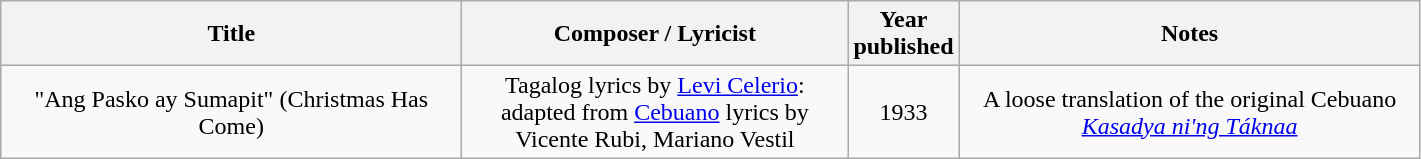<table class="wikitable" style="text-align:center;">
<tr>
<th width="300">Title</th>
<th width="250">Composer / Lyricist</th>
<th width="20">Year published</th>
<th width="300">Notes</th>
</tr>
<tr>
<td>"Ang Pasko ay Sumapit" (Christmas Has Come)</td>
<td>Tagalog lyrics by <a href='#'>Levi Celerio</a>: adapted from <a href='#'>Cebuano</a> lyrics by Vicente Rubi, Mariano Vestil</td>
<td>1933</td>
<td>A loose translation of the original Cebuano <em><a href='#'>Kasadya ni'ng Táknaa</a></em></td>
</tr>
</table>
